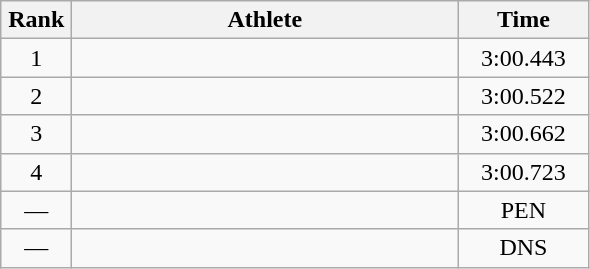<table class=wikitable style="text-align:center">
<tr>
<th width=40>Rank</th>
<th width=250>Athlete</th>
<th width=80>Time</th>
</tr>
<tr>
<td>1</td>
<td align=left></td>
<td>3:00.443</td>
</tr>
<tr>
<td>2</td>
<td align=left></td>
<td>3:00.522</td>
</tr>
<tr>
<td>3</td>
<td align=left></td>
<td>3:00.662</td>
</tr>
<tr>
<td>4</td>
<td align=left></td>
<td>3:00.723</td>
</tr>
<tr>
<td>—</td>
<td align=left></td>
<td>PEN</td>
</tr>
<tr>
<td>—</td>
<td align=left></td>
<td>DNS</td>
</tr>
</table>
